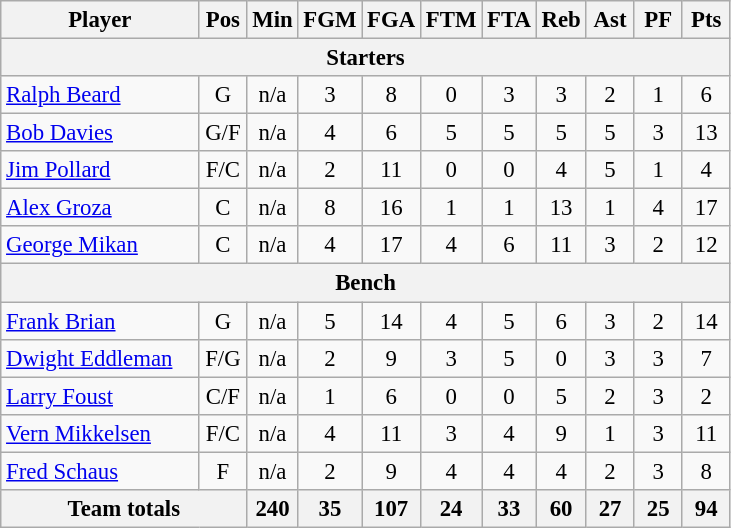<table class="wikitable" style="text-align:center; font-size:95%">
<tr>
<th scope="col" width="125px">Player</th>
<th scope="col" width="25px">Pos</th>
<th scope="col" width="25px">Min</th>
<th scope="col" width="25px">FGM</th>
<th scope="col" width="25px">FGA</th>
<th scope="col" width="25px">FTM</th>
<th scope="col" width="25px">FTA</th>
<th scope="col" width="25px">Reb</th>
<th scope="col" width="25px">Ast</th>
<th scope="col" width="25px">PF</th>
<th scope="col" width="25px">Pts</th>
</tr>
<tr>
<th scope="col" colspan="11">Starters</th>
</tr>
<tr>
<td style="text-align:left"><a href='#'>Ralph Beard</a></td>
<td>G</td>
<td>n/a</td>
<td>3</td>
<td>8</td>
<td>0</td>
<td>3</td>
<td>3</td>
<td>2</td>
<td>1</td>
<td>6</td>
</tr>
<tr>
<td style="text-align:left"><a href='#'>Bob Davies</a></td>
<td>G/F</td>
<td>n/a</td>
<td>4</td>
<td>6</td>
<td>5</td>
<td>5</td>
<td>5</td>
<td>5</td>
<td>3</td>
<td>13</td>
</tr>
<tr>
<td style="text-align:left"><a href='#'>Jim Pollard</a></td>
<td>F/C</td>
<td>n/a</td>
<td>2</td>
<td>11</td>
<td>0</td>
<td>0</td>
<td>4</td>
<td>5</td>
<td>1</td>
<td>4</td>
</tr>
<tr>
<td style="text-align:left"><a href='#'>Alex Groza</a></td>
<td>C</td>
<td>n/a</td>
<td>8</td>
<td>16</td>
<td>1</td>
<td>1</td>
<td>13</td>
<td>1</td>
<td>4</td>
<td>17</td>
</tr>
<tr>
<td style="text-align:left"><a href='#'>George Mikan</a></td>
<td>C</td>
<td>n/a</td>
<td>4</td>
<td>17</td>
<td>4</td>
<td>6</td>
<td>11</td>
<td>3</td>
<td>2</td>
<td>12</td>
</tr>
<tr>
<th scope="col" colspan="11">Bench</th>
</tr>
<tr>
<td style="text-align:left"><a href='#'>Frank Brian</a></td>
<td>G</td>
<td>n/a</td>
<td>5</td>
<td>14</td>
<td>4</td>
<td>5</td>
<td>6</td>
<td>3</td>
<td>2</td>
<td>14</td>
</tr>
<tr>
<td style="text-align:left"><a href='#'>Dwight Eddleman</a></td>
<td>F/G</td>
<td>n/a</td>
<td>2</td>
<td>9</td>
<td>3</td>
<td>5</td>
<td>0</td>
<td>3</td>
<td>3</td>
<td>7</td>
</tr>
<tr>
<td style="text-align:left"><a href='#'>Larry Foust</a></td>
<td>C/F</td>
<td>n/a</td>
<td>1</td>
<td>6</td>
<td>0</td>
<td>0</td>
<td>5</td>
<td>2</td>
<td>3</td>
<td>2</td>
</tr>
<tr>
<td style="text-align:left"><a href='#'>Vern Mikkelsen</a></td>
<td>F/C</td>
<td>n/a</td>
<td>4</td>
<td>11</td>
<td>3</td>
<td>4</td>
<td>9</td>
<td>1</td>
<td>3</td>
<td>11</td>
</tr>
<tr>
<td style="text-align:left"><a href='#'>Fred Schaus</a></td>
<td>F</td>
<td>n/a</td>
<td>2</td>
<td>9</td>
<td>4</td>
<td>4</td>
<td>4</td>
<td>2</td>
<td>3</td>
<td>8</td>
</tr>
<tr>
<th scope="row" colspan="2">Team totals</th>
<th>240</th>
<th>35</th>
<th>107</th>
<th>24</th>
<th>33</th>
<th>60</th>
<th>27</th>
<th>25</th>
<th>94</th>
</tr>
</table>
